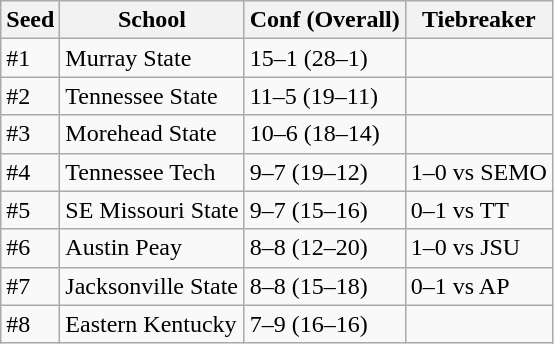<table class="wikitable">
<tr>
<th>Seed</th>
<th>School</th>
<th>Conf (Overall)</th>
<th>Tiebreaker</th>
</tr>
<tr>
<td>#1</td>
<td>Murray State</td>
<td>15–1 (28–1)</td>
<td></td>
</tr>
<tr>
<td>#2</td>
<td>Tennessee State</td>
<td>11–5 (19–11)</td>
<td></td>
</tr>
<tr>
<td>#3</td>
<td>Morehead State</td>
<td>10–6 (18–14)</td>
<td></td>
</tr>
<tr>
<td>#4</td>
<td>Tennessee Tech</td>
<td>9–7 (19–12)</td>
<td>1–0 vs SEMO</td>
</tr>
<tr>
<td>#5</td>
<td>SE Missouri State</td>
<td>9–7 (15–16)</td>
<td>0–1 vs TT</td>
</tr>
<tr>
<td>#6</td>
<td>Austin Peay</td>
<td>8–8 (12–20)</td>
<td>1–0 vs JSU</td>
</tr>
<tr>
<td>#7</td>
<td>Jacksonville State</td>
<td>8–8 (15–18)</td>
<td>0–1 vs AP</td>
</tr>
<tr>
<td>#8</td>
<td>Eastern Kentucky</td>
<td>7–9 (16–16)</td>
<td></td>
</tr>
</table>
